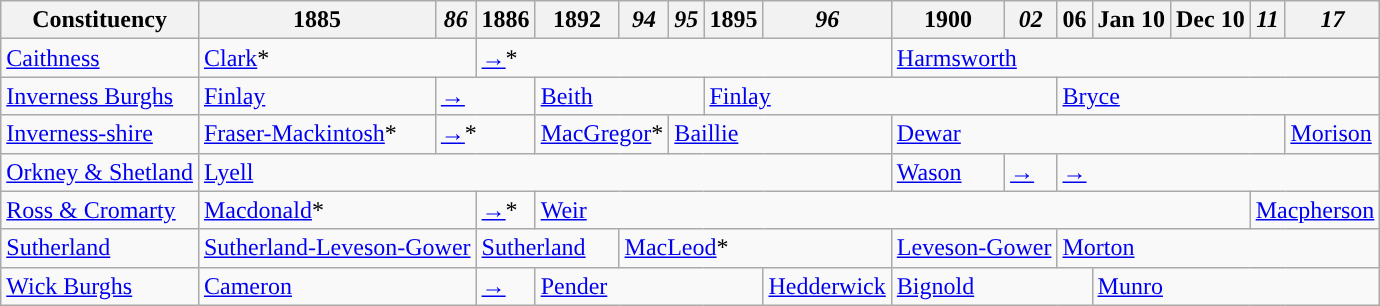<table class="wikitable">
<tr>
<th>Constituency</th>
<th>1885</th>
<th><em>86</em></th>
<th>1886</th>
<th>1892</th>
<th><em>94</em></th>
<th><em>95</em></th>
<th>1895</th>
<th><em>96</em></th>
<th>1900</th>
<th><em>02</em></th>
<th>06</th>
<th>Jan 10</th>
<th>Dec 10</th>
<th><em>11</em></th>
<th><em>17</em></th>
</tr>
<tr>
<td><a href='#'>Caithness</a></td>
<td colspan="2"><a href='#'>Clark</a>*</td>
<td colspan="6"><a href='#'>→</a>*</td>
<td colspan="7"><a href='#'>Harmsworth</a></td>
</tr>
<tr>
<td><a href='#'>Inverness Burghs</a></td>
<td><a href='#'>Finlay</a></td>
<td colspan="2"><a href='#'>→</a></td>
<td colspan="3"><a href='#'>Beith</a></td>
<td colspan="4"><a href='#'>Finlay</a></td>
<td colspan="5"><a href='#'>Bryce</a></td>
</tr>
<tr>
<td><a href='#'>Inverness-shire</a></td>
<td><a href='#'>Fraser-Mackintosh</a>*</td>
<td colspan="2"><a href='#'>→</a>*</td>
<td colspan="2"><a href='#'>MacGregor</a>*</td>
<td colspan="3"><a href='#'>Baillie</a></td>
<td colspan="6"><a href='#'>Dewar</a></td>
<td><a href='#'>Morison</a></td>
</tr>
<tr>
<td><a href='#'>Orkney & Shetland</a></td>
<td colspan="8"><a href='#'>Lyell</a></td>
<td><a href='#'>Wason</a></td>
<td><a href='#'>→</a></td>
<td colspan="5"><a href='#'>→</a></td>
</tr>
<tr>
<td><a href='#'>Ross & Cromarty</a></td>
<td colspan="2"><a href='#'>Macdonald</a>*</td>
<td><a href='#'>→</a>*</td>
<td colspan="10"><a href='#'>Weir</a></td>
<td colspan="2"><a href='#'>Macpherson</a></td>
</tr>
<tr>
<td><a href='#'>Sutherland</a></td>
<td colspan="2"><a href='#'>Sutherland-Leveson-Gower</a></td>
<td colspan="2"><a href='#'>Sutherland</a></td>
<td colspan="4"><a href='#'>MacLeod</a>*</td>
<td colspan="2"><a href='#'>Leveson-Gower</a></td>
<td colspan="5"><a href='#'>Morton</a></td>
</tr>
<tr>
<td><a href='#'>Wick Burghs</a></td>
<td colspan="2"><a href='#'>Cameron</a></td>
<td><a href='#'>→</a></td>
<td colspan="4"><a href='#'>Pender</a></td>
<td><a href='#'>Hedderwick</a></td>
<td colspan="3"><a href='#'>Bignold</a></td>
<td colspan="4"><a href='#'>Munro</a></td>
</tr>
</table>
